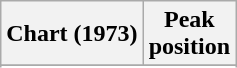<table class="wikitable sortable plainrowheaders" style="text-align:center">
<tr>
<th scope="col">Chart (1973)</th>
<th scope="col">Peak<br> position</th>
</tr>
<tr>
</tr>
<tr>
</tr>
</table>
